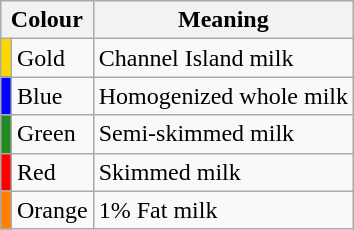<table class="wikitable" style="margin: 1em auto 1em auto;">
<tr>
<th colspan = 2>Colour</th>
<th>Meaning</th>
</tr>
<tr>
<td style="background:gold;"></td>
<td>Gold</td>
<td>Channel Island milk</td>
</tr>
<tr>
<td style="background:#00f;"></td>
<td>Blue</td>
<td>Homogenized whole milk</td>
</tr>
<tr>
<td style="background: #228B22;"></td>
<td>Green</td>
<td>Semi-skimmed milk</td>
</tr>
<tr>
<td style="background:#f00;"></td>
<td>Red</td>
<td>Skimmed milk</td>
</tr>
<tr>
<td style="background: #FF7F00;"></td>
<td>Orange</td>
<td>1% Fat milk</td>
</tr>
</table>
